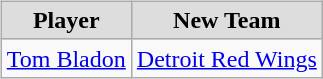<table cellspacing="10">
<tr>
<td valign="top"><br><table class="wikitable">
<tr align="center"  bgcolor="#dddddd">
<td><strong>Player</strong></td>
<td><strong>New Team</strong></td>
</tr>
<tr>
<td><a href='#'>Tom Bladon</a></td>
<td><a href='#'>Detroit Red Wings</a></td>
</tr>
</table>
</td>
</tr>
</table>
